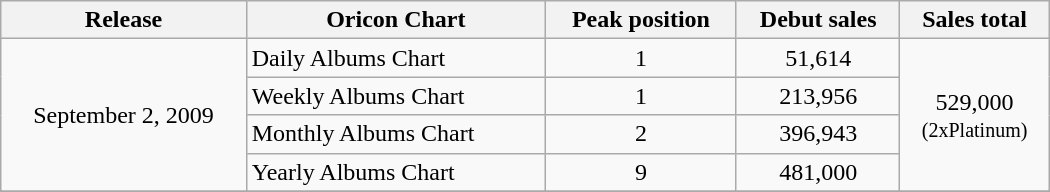<table class="wikitable" width="700px">
<tr>
<th>Release</th>
<th>Oricon Chart</th>
<th>Peak position</th>
<th>Debut sales</th>
<th>Sales total</th>
</tr>
<tr>
<td align="center" rowspan="4">September 2, 2009</td>
<td>Daily Albums Chart</td>
<td align="center">1</td>
<td align="center">51,614</td>
<td rowspan="4" align="center">529,000<br><small>(2xPlatinum)</small></td>
</tr>
<tr>
<td>Weekly Albums Chart</td>
<td align="center">1</td>
<td align="center">213,956</td>
</tr>
<tr>
<td>Monthly Albums Chart</td>
<td align="center">2</td>
<td align="center">396,943</td>
</tr>
<tr>
<td>Yearly Albums Chart</td>
<td align="center">9</td>
<td align="center">481,000</td>
</tr>
<tr>
</tr>
</table>
